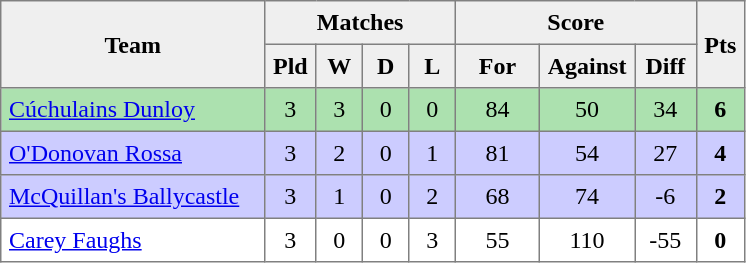<table style=border-collapse:collapse border=1 cellspacing=0 cellpadding=5>
<tr align=center bgcolor=#efefef>
<th rowspan=2 width=165>Team</th>
<th colspan=4>Matches</th>
<th colspan=3>Score</th>
<th rowspan=2width=20>Pts</th>
</tr>
<tr align=center bgcolor=#efefef>
<th width=20>Pld</th>
<th width=20>W</th>
<th width=20>D</th>
<th width=20>L</th>
<th width=45>For</th>
<th width=45>Against</th>
<th width=30>Diff</th>
</tr>
<tr align=center style="background:#ACE1AF;">
<td style="text-align:left;"><a href='#'>Cúchulains Dunloy</a></td>
<td>3</td>
<td>3</td>
<td>0</td>
<td>0</td>
<td>84</td>
<td>50</td>
<td>34</td>
<td><strong>6</strong></td>
</tr>
<tr align=center style="background:#ccccff;">
<td style="text-align:left;"><a href='#'>O'Donovan Rossa</a></td>
<td>3</td>
<td>2</td>
<td>0</td>
<td>1</td>
<td>81</td>
<td>54</td>
<td>27</td>
<td><strong>4</strong></td>
</tr>
<tr align=center  style="background:#ccccff;">
<td style="text-align:left;"><a href='#'>McQuillan's Ballycastle</a></td>
<td>3</td>
<td>1</td>
<td>0</td>
<td>2</td>
<td>68</td>
<td>74</td>
<td>-6</td>
<td><strong>2</strong></td>
</tr>
<tr align=center>
<td style="text-align:left;"><a href='#'>Carey Faughs</a></td>
<td>3</td>
<td>0</td>
<td>0</td>
<td>3</td>
<td>55</td>
<td>110</td>
<td>-55</td>
<td><strong>0</strong></td>
</tr>
</table>
